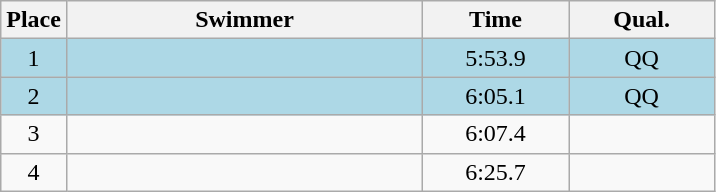<table class=wikitable style="text-align:center">
<tr>
<th>Place</th>
<th width=230>Swimmer</th>
<th width=90>Time</th>
<th width=90>Qual.</th>
</tr>
<tr bgcolor=lightblue>
<td>1</td>
<td align=left></td>
<td>5:53.9</td>
<td>QQ</td>
</tr>
<tr bgcolor=lightblue>
<td>2</td>
<td align=left></td>
<td>6:05.1</td>
<td>QQ</td>
</tr>
<tr>
<td>3</td>
<td align=left></td>
<td>6:07.4</td>
<td></td>
</tr>
<tr>
<td>4</td>
<td align=left></td>
<td>6:25.7</td>
<td></td>
</tr>
</table>
